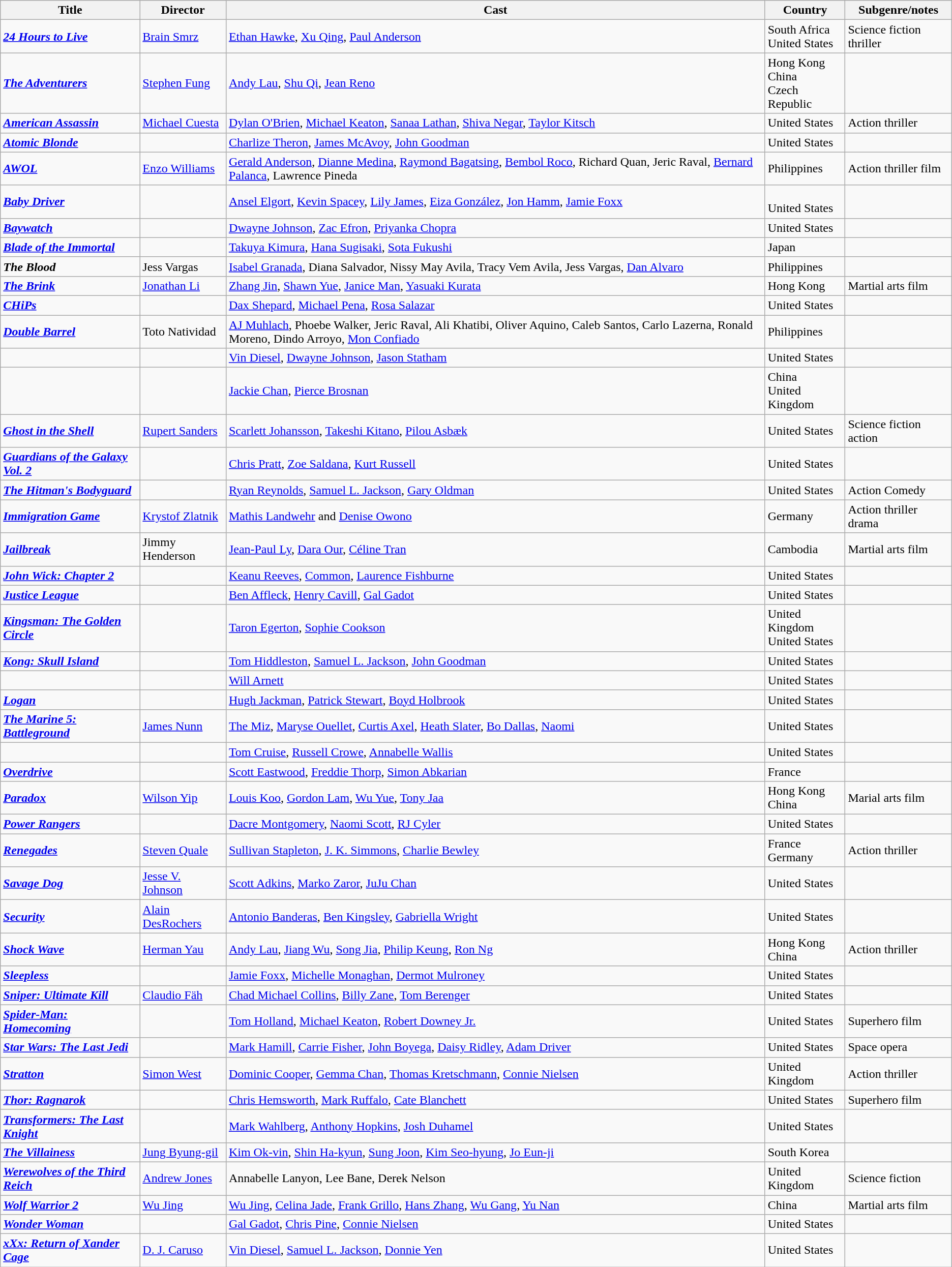<table class="wikitable sortable">
<tr>
<th>Title</th>
<th>Director</th>
<th>Cast</th>
<th>Country</th>
<th>Subgenre/notes</th>
</tr>
<tr>
<td><strong><em><a href='#'>24 Hours to Live</a></em></strong></td>
<td><a href='#'>Brain Smrz</a></td>
<td><a href='#'>Ethan Hawke</a>, <a href='#'>Xu Qing</a>, <a href='#'>Paul Anderson</a></td>
<td>South Africa<br>United States</td>
<td>Science fiction thriller</td>
</tr>
<tr>
<td><a href='#'><strong><em>The Adventurers</em></strong></a></td>
<td><a href='#'>Stephen Fung</a></td>
<td><a href='#'>Andy Lau</a>, <a href='#'>Shu Qi</a>, <a href='#'>Jean Reno</a></td>
<td>Hong Kong<br>China<br>Czech Republic</td>
<td></td>
</tr>
<tr>
<td><strong><em><a href='#'>American Assassin</a></em></strong></td>
<td><a href='#'>Michael Cuesta</a></td>
<td><a href='#'>Dylan O'Brien</a>, <a href='#'>Michael Keaton</a>, <a href='#'>Sanaa Lathan</a>, <a href='#'>Shiva Negar</a>, <a href='#'>Taylor Kitsch</a></td>
<td>United States</td>
<td>Action thriller</td>
</tr>
<tr>
<td><strong><em><a href='#'>Atomic Blonde</a></em></strong></td>
<td></td>
<td><a href='#'>Charlize Theron</a>, <a href='#'>James McAvoy</a>, <a href='#'>John Goodman</a></td>
<td>United States</td>
<td></td>
</tr>
<tr>
<td><strong><em><a href='#'>AWOL</a></em></strong></td>
<td><a href='#'>Enzo Williams</a></td>
<td><a href='#'>Gerald Anderson</a>, <a href='#'>Dianne Medina</a>, <a href='#'>Raymond Bagatsing</a>, <a href='#'>Bembol Roco</a>, Richard Quan, Jeric Raval, <a href='#'>Bernard Palanca</a>, Lawrence Pineda</td>
<td>Philippines</td>
<td>Action thriller film</td>
</tr>
<tr>
<td><strong><em><a href='#'>Baby Driver</a></em></strong></td>
<td></td>
<td><a href='#'>Ansel Elgort</a>, <a href='#'>Kevin Spacey</a>, <a href='#'>Lily James</a>, <a href='#'>Eiza González</a>, <a href='#'>Jon Hamm</a>, <a href='#'>Jamie Foxx</a></td>
<td><br>United States</td>
<td></td>
</tr>
<tr>
<td><strong><em><a href='#'>Baywatch</a></em></strong></td>
<td></td>
<td><a href='#'>Dwayne Johnson</a>, <a href='#'>Zac Efron</a>, <a href='#'>Priyanka Chopra</a></td>
<td>United States</td>
<td></td>
</tr>
<tr>
<td><strong><em><a href='#'>Blade of the Immortal</a></em></strong></td>
<td></td>
<td><a href='#'>Takuya Kimura</a>, <a href='#'>Hana Sugisaki</a>, <a href='#'>Sota Fukushi</a></td>
<td>Japan</td>
<td></td>
</tr>
<tr>
<td><strong><em>The Blood</em></strong></td>
<td>Jess Vargas</td>
<td><a href='#'>Isabel Granada</a>, Diana Salvador, Nissy May Avila, Tracy Vem Avila, Jess Vargas, <a href='#'>Dan Alvaro</a></td>
<td>Philippines</td>
<td></td>
</tr>
<tr>
<td><strong><em><a href='#'>The Brink</a></em></strong></td>
<td><a href='#'>Jonathan Li</a></td>
<td><a href='#'>Zhang Jin</a>, <a href='#'>Shawn Yue</a>, <a href='#'>Janice Man</a>, <a href='#'>Yasuaki Kurata</a></td>
<td>Hong Kong</td>
<td>Martial arts film</td>
</tr>
<tr>
<td><strong><em><a href='#'>CHiPs</a></em></strong></td>
<td></td>
<td><a href='#'>Dax Shepard</a>, <a href='#'>Michael Pena</a>, <a href='#'>Rosa Salazar</a></td>
<td>United States</td>
<td></td>
</tr>
<tr>
<td><strong><em><a href='#'>Double Barrel</a></em></strong></td>
<td>Toto Natividad</td>
<td><a href='#'>AJ Muhlach</a>, Phoebe Walker, Jeric Raval, Ali Khatibi, Oliver Aquino, Caleb Santos, Carlo Lazerna, Ronald Moreno, Dindo Arroyo, <a href='#'>Mon Confiado</a></td>
<td>Philippines</td>
<td></td>
</tr>
<tr>
<td></td>
<td></td>
<td><a href='#'>Vin Diesel</a>, <a href='#'>Dwayne Johnson</a>, <a href='#'>Jason Statham</a></td>
<td>United States</td>
<td></td>
</tr>
<tr>
<td></td>
<td></td>
<td><a href='#'>Jackie Chan</a>, <a href='#'>Pierce Brosnan</a></td>
<td>China<br>United Kingdom</td>
<td></td>
</tr>
<tr>
<td><strong><em><a href='#'>Ghost in the Shell</a></em></strong></td>
<td><a href='#'>Rupert Sanders</a></td>
<td><a href='#'>Scarlett Johansson</a>, <a href='#'>Takeshi Kitano</a>, <a href='#'>Pilou Asbæk</a></td>
<td>United States</td>
<td>Science fiction action</td>
</tr>
<tr>
<td><strong><em><a href='#'>Guardians of the Galaxy Vol. 2</a></em></strong></td>
<td></td>
<td><a href='#'>Chris Pratt</a>, <a href='#'>Zoe Saldana</a>, <a href='#'>Kurt Russell</a></td>
<td>United States</td>
<td></td>
</tr>
<tr>
<td><strong><em><a href='#'>The Hitman's Bodyguard</a></em></strong></td>
<td></td>
<td><a href='#'>Ryan Reynolds</a>, <a href='#'>Samuel L. Jackson</a>, <a href='#'>Gary Oldman</a></td>
<td>United States</td>
<td>Action Comedy</td>
</tr>
<tr>
<td><strong><em><a href='#'>Immigration Game</a></em></strong></td>
<td><a href='#'>Krystof Zlatnik</a></td>
<td><a href='#'>Mathis Landwehr</a> and <a href='#'>Denise Owono</a></td>
<td>Germany</td>
<td>Action thriller drama</td>
</tr>
<tr>
<td><strong><em><a href='#'>Jailbreak</a></em></strong></td>
<td>Jimmy Henderson</td>
<td><a href='#'>Jean-Paul Ly</a>, <a href='#'>Dara Our</a>, <a href='#'>Céline Tran</a></td>
<td>Cambodia</td>
<td>Martial arts film</td>
</tr>
<tr>
<td><strong><em><a href='#'>John Wick: Chapter 2</a></em></strong></td>
<td></td>
<td><a href='#'>Keanu Reeves</a>, <a href='#'>Common</a>, <a href='#'>Laurence Fishburne</a></td>
<td>United States</td>
<td></td>
</tr>
<tr>
<td><strong><em><a href='#'>Justice League</a></em></strong></td>
<td></td>
<td><a href='#'>Ben Affleck</a>, <a href='#'>Henry Cavill</a>, <a href='#'>Gal Gadot</a></td>
<td>United States</td>
<td></td>
</tr>
<tr>
<td><strong><em><a href='#'>Kingsman: The Golden Circle</a></em></strong></td>
<td></td>
<td><a href='#'>Taron Egerton</a>, <a href='#'>Sophie Cookson</a></td>
<td>United Kingdom<br>United States</td>
<td></td>
</tr>
<tr>
<td><strong><em><a href='#'>Kong: Skull Island</a></em></strong></td>
<td></td>
<td><a href='#'>Tom Hiddleston</a>, <a href='#'>Samuel L. Jackson</a>, <a href='#'>John Goodman</a></td>
<td>United States</td>
<td></td>
</tr>
<tr>
<td></td>
<td></td>
<td><a href='#'>Will Arnett</a></td>
<td>United States</td>
<td></td>
</tr>
<tr>
<td><strong><em><a href='#'>Logan</a></em></strong></td>
<td></td>
<td><a href='#'>Hugh Jackman</a>, <a href='#'>Patrick Stewart</a>, <a href='#'>Boyd Holbrook</a></td>
<td>United States</td>
<td></td>
</tr>
<tr>
<td><strong><em><a href='#'>The Marine 5: Battleground</a></em></strong></td>
<td><a href='#'>James Nunn</a></td>
<td><a href='#'>The Miz</a>, <a href='#'>Maryse Ouellet</a>, <a href='#'>Curtis Axel</a>, <a href='#'>Heath Slater</a>, <a href='#'>Bo Dallas</a>, <a href='#'>Naomi</a></td>
<td>United States</td>
<td></td>
</tr>
<tr>
<td></td>
<td></td>
<td><a href='#'>Tom Cruise</a>, <a href='#'>Russell Crowe</a>, <a href='#'>Annabelle Wallis</a></td>
<td>United States</td>
<td></td>
</tr>
<tr>
<td><strong><em><a href='#'>Overdrive</a></em></strong></td>
<td></td>
<td><a href='#'>Scott Eastwood</a>, <a href='#'>Freddie Thorp</a>, <a href='#'>Simon Abkarian</a></td>
<td>France</td>
<td></td>
</tr>
<tr>
<td><strong><em><a href='#'>Paradox</a></em></strong></td>
<td><a href='#'>Wilson Yip</a></td>
<td><a href='#'>Louis Koo</a>, <a href='#'>Gordon Lam</a>, <a href='#'>Wu Yue</a>, <a href='#'>Tony Jaa</a></td>
<td>Hong Kong<br>China</td>
<td>Marial arts film</td>
</tr>
<tr>
<td><strong><em><a href='#'>Power Rangers</a></em></strong></td>
<td></td>
<td><a href='#'>Dacre Montgomery</a>, <a href='#'>Naomi Scott</a>, <a href='#'>RJ Cyler</a></td>
<td>United States</td>
<td></td>
</tr>
<tr>
<td><strong><em><a href='#'>Renegades</a></em></strong></td>
<td><a href='#'>Steven Quale</a></td>
<td><a href='#'>Sullivan Stapleton</a>, <a href='#'>J. K. Simmons</a>, <a href='#'>Charlie Bewley</a></td>
<td>France<br>Germany</td>
<td>Action thriller</td>
</tr>
<tr>
<td><strong><em><a href='#'>Savage Dog</a></em></strong></td>
<td><a href='#'>Jesse V. Johnson</a></td>
<td><a href='#'>Scott Adkins</a>, <a href='#'>Marko Zaror</a>, <a href='#'>JuJu Chan</a></td>
<td>United States</td>
<td></td>
</tr>
<tr>
<td><strong><em><a href='#'>Security</a></em></strong></td>
<td><a href='#'>Alain DesRochers</a></td>
<td><a href='#'>Antonio Banderas</a>, <a href='#'>Ben Kingsley</a>, <a href='#'>Gabriella Wright</a></td>
<td>United States</td>
<td></td>
</tr>
<tr>
<td><strong><em><a href='#'>Shock Wave</a></em></strong></td>
<td><a href='#'>Herman Yau</a></td>
<td><a href='#'>Andy Lau</a>, <a href='#'>Jiang Wu</a>, <a href='#'>Song Jia</a>, <a href='#'>Philip Keung</a>, <a href='#'>Ron Ng</a></td>
<td>Hong Kong<br>China</td>
<td>Action thriller</td>
</tr>
<tr>
<td><strong><em><a href='#'>Sleepless</a></em></strong></td>
<td></td>
<td><a href='#'>Jamie Foxx</a>, <a href='#'>Michelle Monaghan</a>, <a href='#'>Dermot Mulroney</a></td>
<td>United States</td>
<td></td>
</tr>
<tr>
<td><strong><em><a href='#'>Sniper: Ultimate Kill</a></em></strong></td>
<td><a href='#'>Claudio Fäh</a></td>
<td><a href='#'>Chad Michael Collins</a>, <a href='#'>Billy Zane</a>, <a href='#'>Tom Berenger</a></td>
<td>United States</td>
<td></td>
</tr>
<tr>
<td><strong><em><a href='#'>Spider-Man: Homecoming</a></em></strong></td>
<td></td>
<td><a href='#'>Tom Holland</a>, <a href='#'>Michael Keaton</a>, <a href='#'>Robert Downey Jr.</a></td>
<td>United States</td>
<td>Superhero film</td>
</tr>
<tr>
<td><strong><em><a href='#'>Star Wars: The Last Jedi</a></em></strong></td>
<td></td>
<td><a href='#'>Mark Hamill</a>, <a href='#'>Carrie Fisher</a>, <a href='#'>John Boyega</a>, <a href='#'>Daisy Ridley</a>, <a href='#'>Adam Driver</a></td>
<td>United States</td>
<td>Space opera</td>
</tr>
<tr>
<td><strong><em><a href='#'>Stratton</a></em></strong></td>
<td><a href='#'>Simon West</a></td>
<td><a href='#'>Dominic Cooper</a>, <a href='#'>Gemma Chan</a>, <a href='#'>Thomas Kretschmann</a>, <a href='#'>Connie Nielsen</a></td>
<td>United Kingdom</td>
<td>Action thriller</td>
</tr>
<tr>
<td><strong><em><a href='#'>Thor: Ragnarok</a></em></strong></td>
<td></td>
<td><a href='#'>Chris Hemsworth</a>, <a href='#'>Mark Ruffalo</a>, <a href='#'>Cate Blanchett</a></td>
<td>United States</td>
<td>Superhero film</td>
</tr>
<tr>
<td><strong><em><a href='#'>Transformers: The Last Knight</a></em></strong></td>
<td></td>
<td><a href='#'>Mark Wahlberg</a>, <a href='#'>Anthony Hopkins</a>, <a href='#'>Josh Duhamel</a></td>
<td>United States</td>
<td></td>
</tr>
<tr>
<td><strong><em><a href='#'>The Villainess</a></em></strong></td>
<td><a href='#'>Jung Byung-gil</a></td>
<td><a href='#'>Kim Ok-vin</a>, <a href='#'>Shin Ha-kyun</a>, <a href='#'>Sung Joon</a>, <a href='#'>Kim Seo-hyung</a>, <a href='#'>Jo Eun-ji</a></td>
<td>South Korea</td>
<td></td>
</tr>
<tr>
<td><strong><em><a href='#'>Werewolves of the Third Reich</a></em></strong></td>
<td><a href='#'>Andrew Jones</a></td>
<td>Annabelle Lanyon, Lee Bane, Derek Nelson</td>
<td>United Kingdom</td>
<td>Science fiction</td>
</tr>
<tr>
<td><strong><em><a href='#'>Wolf Warrior 2</a></em></strong></td>
<td><a href='#'>Wu Jing</a></td>
<td><a href='#'>Wu Jing</a>, <a href='#'>Celina Jade</a>, <a href='#'>Frank Grillo</a>, <a href='#'>Hans Zhang</a>, <a href='#'>Wu Gang</a>, <a href='#'>Yu Nan</a></td>
<td>China</td>
<td>Martial arts film</td>
</tr>
<tr>
<td><strong><em><a href='#'>Wonder Woman</a></em></strong></td>
<td></td>
<td><a href='#'>Gal Gadot</a>, <a href='#'>Chris Pine</a>, <a href='#'>Connie Nielsen</a></td>
<td>United States</td>
<td></td>
</tr>
<tr>
<td><strong><em><a href='#'>xXx: Return of Xander Cage</a></em></strong></td>
<td><a href='#'>D. J. Caruso</a></td>
<td><a href='#'>Vin Diesel</a>, <a href='#'>Samuel L. Jackson</a>, <a href='#'>Donnie Yen</a></td>
<td>United States</td>
<td></td>
</tr>
</table>
